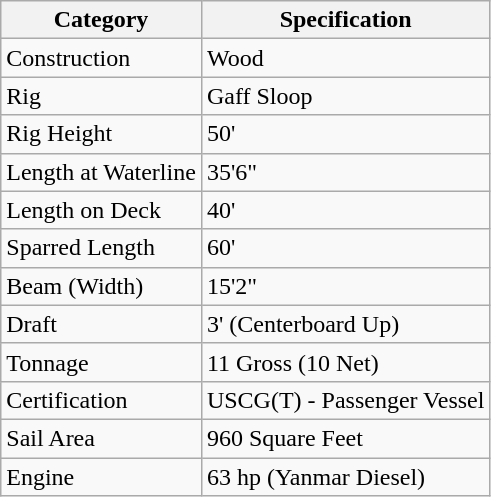<table class="wikitable">
<tr>
<th>Category</th>
<th>Specification</th>
</tr>
<tr>
<td>Construction</td>
<td>Wood</td>
</tr>
<tr>
<td>Rig</td>
<td>Gaff Sloop</td>
</tr>
<tr>
<td>Rig Height</td>
<td>50'</td>
</tr>
<tr>
<td>Length at Waterline</td>
<td>35'6"</td>
</tr>
<tr>
<td>Length on Deck</td>
<td>40'</td>
</tr>
<tr>
<td>Sparred Length</td>
<td>60'</td>
</tr>
<tr>
<td>Beam (Width)</td>
<td>15'2"</td>
</tr>
<tr>
<td>Draft</td>
<td>3' (Centerboard Up)</td>
</tr>
<tr>
<td>Tonnage</td>
<td>11 Gross (10 Net)</td>
</tr>
<tr>
<td>Certification</td>
<td>USCG(T) - Passenger Vessel</td>
</tr>
<tr>
<td>Sail Area</td>
<td>960 Square Feet</td>
</tr>
<tr>
<td>Engine</td>
<td>63 hp (Yanmar Diesel)</td>
</tr>
</table>
